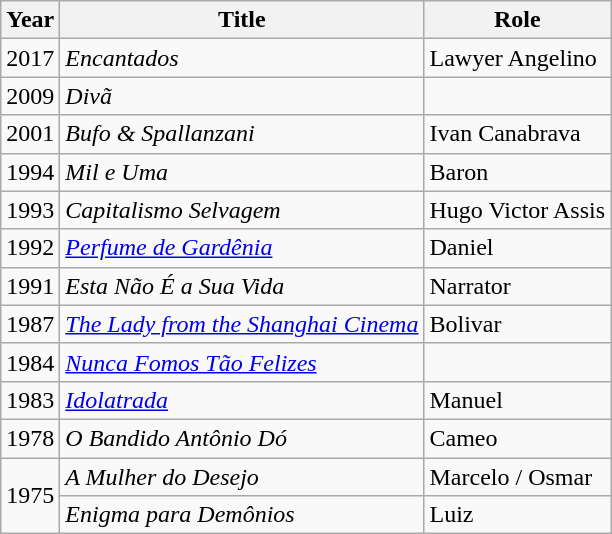<table class="wikitable">
<tr>
<th>Year</th>
<th>Title</th>
<th>Role</th>
</tr>
<tr>
<td>2017</td>
<td><em>Encantados</em></td>
<td>Lawyer Angelino</td>
</tr>
<tr>
<td>2009</td>
<td><em>Divã</em></td>
<td></td>
</tr>
<tr>
<td>2001</td>
<td><em>Bufo & Spallanzani</em></td>
<td>Ivan Canabrava</td>
</tr>
<tr>
<td>1994</td>
<td><em>Mil e Uma</em></td>
<td>Baron</td>
</tr>
<tr>
<td>1993</td>
<td><em>Capitalismo Selvagem</em></td>
<td>Hugo Victor Assis</td>
</tr>
<tr>
<td>1992</td>
<td><em><a href='#'>Perfume de Gardênia</a></em></td>
<td>Daniel</td>
</tr>
<tr>
<td>1991</td>
<td><em>Esta Não É a Sua Vida</em></td>
<td>Narrator</td>
</tr>
<tr>
<td>1987</td>
<td><em><a href='#'>The Lady from the Shanghai Cinema</a></em></td>
<td>Bolivar</td>
</tr>
<tr>
<td>1984</td>
<td><em><a href='#'>Nunca Fomos Tão Felizes</a></em></td>
<td></td>
</tr>
<tr>
<td>1983</td>
<td><em><a href='#'>Idolatrada</a></em></td>
<td>Manuel</td>
</tr>
<tr>
<td>1978</td>
<td><em>O Bandido Antônio Dó</em></td>
<td>Cameo</td>
</tr>
<tr>
<td rowspan="2">1975</td>
<td><em>A Mulher do Desejo</em></td>
<td>Marcelo / Osmar</td>
</tr>
<tr>
<td><em>Enigma para Demônios</em></td>
<td>Luiz</td>
</tr>
</table>
